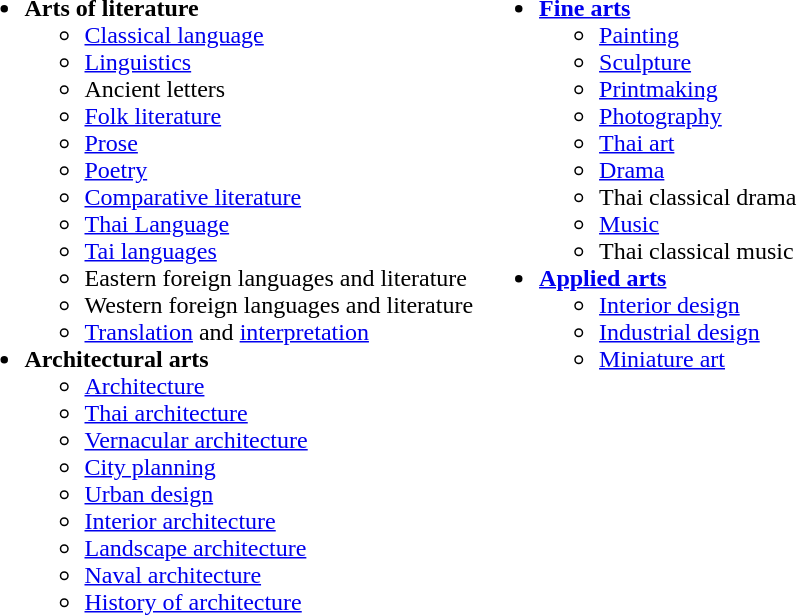<table>
<tr valign=top>
<td><br><ul><li><strong>Arts of literature</strong><ul><li><a href='#'>Classical language</a></li><li><a href='#'>Linguistics</a></li><li>Ancient letters</li><li><a href='#'>Folk literature</a></li><li><a href='#'>Prose</a></li><li><a href='#'>Poetry</a></li><li><a href='#'>Comparative literature</a></li><li><a href='#'>Thai Language</a></li><li><a href='#'>Tai languages</a></li><li>Eastern foreign languages and literature</li><li>Western foreign languages and literature</li><li><a href='#'>Translation</a> and <a href='#'>interpretation</a></li></ul></li><li><strong>Architectural arts</strong><ul><li><a href='#'>Architecture</a></li><li><a href='#'>Thai architecture</a></li><li><a href='#'>Vernacular architecture</a></li><li><a href='#'>City planning</a></li><li><a href='#'>Urban design</a></li><li><a href='#'>Interior architecture</a></li><li><a href='#'>Landscape architecture</a></li><li><a href='#'>Naval architecture</a></li><li><a href='#'>History of architecture</a></li></ul></li></ul></td>
<td><br><ul><li><strong><a href='#'>Fine arts</a></strong><ul><li><a href='#'>Painting</a></li><li><a href='#'>Sculpture</a></li><li><a href='#'>Printmaking</a></li><li><a href='#'>Photography</a></li><li><a href='#'>Thai art</a></li><li><a href='#'>Drama</a></li><li>Thai classical drama</li><li><a href='#'>Music</a></li><li>Thai classical music</li></ul></li><li><strong><a href='#'>Applied arts</a></strong><ul><li><a href='#'>Interior design</a></li><li><a href='#'>Industrial design</a></li><li><a href='#'>Miniature art</a></li></ul></li></ul></td>
<td></td>
</tr>
</table>
